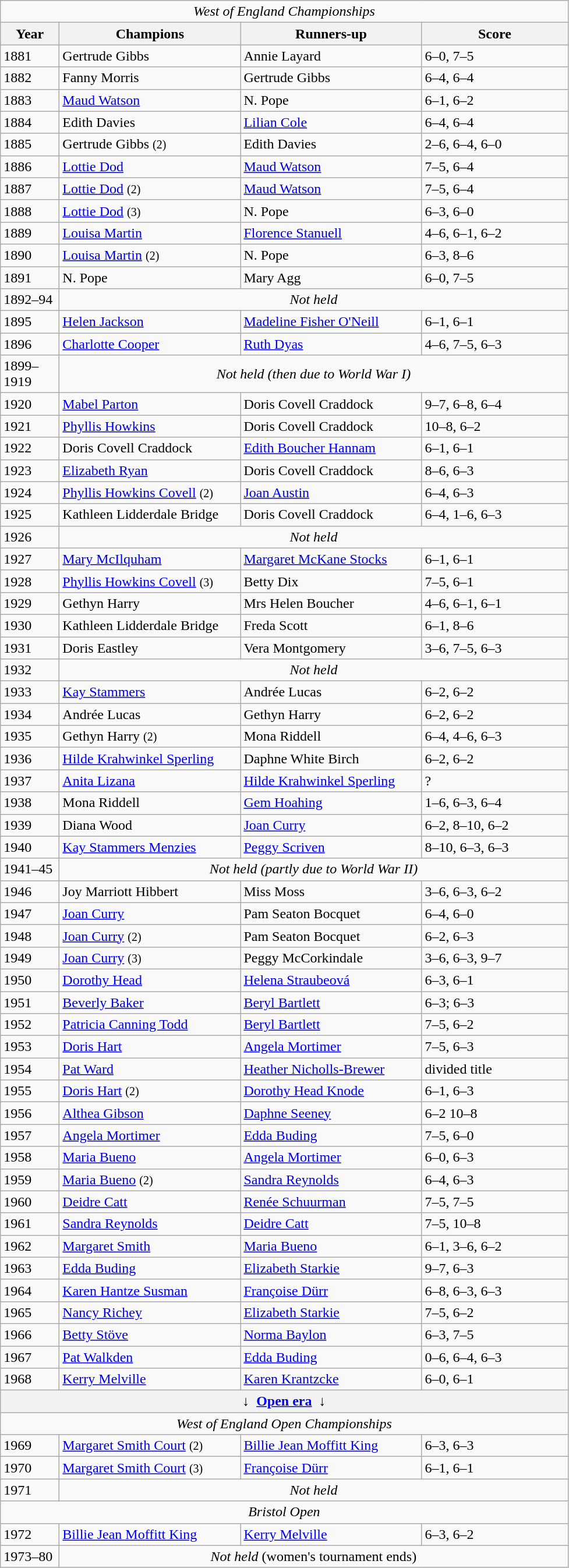<table class="wikitable">
<tr>
<td colspan=4 align=center><em>West of England Championships</em></td>
</tr>
<tr>
<th style="width:60px;">Year</th>
<th style="width:200px;">Champions</th>
<th style="width:200px;">Runners-up</th>
<th style="width:160px;">Score</th>
</tr>
<tr>
<td>1881</td>
<td> Gertrude Gibbs</td>
<td> Annie Layard</td>
<td>6–0, 7–5</td>
</tr>
<tr>
<td>1882</td>
<td> Fanny Morris</td>
<td> Gertrude Gibbs</td>
<td>6–4, 6–4</td>
</tr>
<tr>
<td>1883</td>
<td> <a href='#'>Maud Watson</a></td>
<td> N. Pope</td>
<td>6–1, 6–2</td>
</tr>
<tr>
<td>1884</td>
<td> Edith Davies</td>
<td> <a href='#'>Lilian Cole</a></td>
<td>6–4, 6–4</td>
</tr>
<tr>
<td>1885</td>
<td> Gertrude Gibbs <small>(2)</small></td>
<td> Edith Davies</td>
<td>2–6, 6–4, 6–0</td>
</tr>
<tr>
<td>1886</td>
<td> <a href='#'>Lottie Dod</a></td>
<td> <a href='#'>Maud Watson</a></td>
<td>7–5, 6–4</td>
</tr>
<tr>
<td>1887</td>
<td> <a href='#'>Lottie Dod</a> <small>(2)</small></td>
<td> <a href='#'>Maud Watson</a></td>
<td>7–5, 6–4</td>
</tr>
<tr>
<td>1888</td>
<td> <a href='#'>Lottie Dod</a> <small>(3)</small></td>
<td> N. Pope</td>
<td>6–3, 6–0</td>
</tr>
<tr>
<td>1889</td>
<td> <a href='#'>Louisa Martin</a></td>
<td> <a href='#'>Florence Stanuell</a></td>
<td>4–6, 6–1, 6–2</td>
</tr>
<tr>
<td>1890</td>
<td> <a href='#'>Louisa Martin</a>  <small>(2)</small></td>
<td> N. Pope</td>
<td>6–3, 8–6</td>
</tr>
<tr>
<td>1891</td>
<td> N. Pope</td>
<td> Mary Agg</td>
<td>6–0, 7–5</td>
</tr>
<tr>
<td>1892–94</td>
<td colspan=3 align=center><em>Not held</em></td>
</tr>
<tr>
<td>1895</td>
<td>  <a href='#'>Helen Jackson</a></td>
<td> <a href='#'>Madeline Fisher O'Neill</a></td>
<td>6–1, 6–1</td>
</tr>
<tr>
<td>1896</td>
<td> <a href='#'>Charlotte Cooper</a></td>
<td> <a href='#'>Ruth Dyas</a></td>
<td>4–6, 7–5, 6–3</td>
</tr>
<tr>
<td>1899–1919</td>
<td colspan=4 align=center><em>Not held (then due to World War I)</em></td>
</tr>
<tr>
<td>1920</td>
<td> <a href='#'>Mabel Parton</a></td>
<td> Doris Covell Craddock</td>
<td>9–7, 6–8, 6–4</td>
</tr>
<tr>
<td>1921</td>
<td> <a href='#'>Phyllis Howkins</a></td>
<td> Doris Covell Craddock</td>
<td>10–8, 6–2</td>
</tr>
<tr>
<td>1922</td>
<td> Doris Covell Craddock</td>
<td> <a href='#'>Edith Boucher Hannam</a></td>
<td>6–1, 6–1</td>
</tr>
<tr>
<td>1923</td>
<td> <a href='#'>Elizabeth Ryan</a></td>
<td> Doris Covell Craddock</td>
<td>8–6, 6–3</td>
</tr>
<tr>
<td>1924</td>
<td> <a href='#'>Phyllis Howkins Covell</a> <small>(2)</small></td>
<td> <a href='#'>Joan Austin</a></td>
<td>6–4, 6–3</td>
</tr>
<tr>
<td>1925</td>
<td> Kathleen Lidderdale Bridge</td>
<td> Doris Covell Craddock</td>
<td>6–4, 1–6, 6–3</td>
</tr>
<tr>
<td>1926</td>
<td colspan=3 align=center><em>Not held</em></td>
</tr>
<tr>
<td>1927</td>
<td> <a href='#'>Mary McIlquham</a></td>
<td> <a href='#'>Margaret McKane Stocks</a></td>
<td>6–1, 6–1</td>
</tr>
<tr>
<td>1928</td>
<td> <a href='#'>Phyllis Howkins Covell</a> <small>(3)</small></td>
<td> Betty Dix</td>
<td>7–5, 6–1</td>
</tr>
<tr>
<td>1929</td>
<td> Gethyn Harry</td>
<td> Mrs Helen Boucher</td>
<td>4–6, 6–1, 6–1</td>
</tr>
<tr>
<td>1930</td>
<td> Kathleen Lidderdale Bridge</td>
<td> Freda Scott</td>
<td>6–1, 8–6</td>
</tr>
<tr>
<td>1931</td>
<td> Doris Eastley</td>
<td> Vera Montgomery</td>
<td>3–6, 7–5, 6–3</td>
</tr>
<tr>
<td>1932</td>
<td colspan=3 align=center><em>Not held</em></td>
</tr>
<tr>
<td>1933</td>
<td> <a href='#'>Kay Stammers</a></td>
<td> Andrée Lucas</td>
<td>6–2, 6–2</td>
</tr>
<tr>
<td>1934</td>
<td> Andrée Lucas</td>
<td> Gethyn Harry</td>
<td>6–2, 6–2</td>
</tr>
<tr>
<td>1935</td>
<td> Gethyn Harry <small>(2)</small></td>
<td> Mona Riddell</td>
<td>6–4, 4–6, 6–3</td>
</tr>
<tr>
<td>1936</td>
<td> <a href='#'>Hilde Krahwinkel Sperling</a></td>
<td> Daphne White Birch</td>
<td>6–2, 6–2</td>
</tr>
<tr>
<td>1937</td>
<td> <a href='#'>Anita Lizana</a></td>
<td> <a href='#'>Hilde Krahwinkel Sperling</a></td>
<td>?</td>
</tr>
<tr>
<td>1938</td>
<td> Mona Riddell</td>
<td> <a href='#'>Gem Hoahing</a></td>
<td>1–6, 6–3, 6–4</td>
</tr>
<tr>
<td>1939</td>
<td> Diana Wood</td>
<td>  <a href='#'>Joan Curry</a></td>
<td>6–2, 8–10, 6–2</td>
</tr>
<tr>
<td>1940</td>
<td> <a href='#'>Kay Stammers Menzies</a></td>
<td> <a href='#'>Peggy Scriven</a></td>
<td>8–10, 6–3, 6–3</td>
</tr>
<tr>
<td>1941–45</td>
<td colspan=3 align=center><em>Not held (partly due to World War II)</em></td>
</tr>
<tr>
<td>1946</td>
<td> Joy Marriott Hibbert</td>
<td> Miss Moss</td>
<td>3–6, 6–3, 6–2</td>
</tr>
<tr>
<td>1947</td>
<td> <a href='#'>Joan Curry</a></td>
<td> Pam Seaton Bocquet</td>
<td>6–4, 6–0</td>
</tr>
<tr>
<td>1948</td>
<td> <a href='#'>Joan Curry</a> <small>(2)</small></td>
<td> Pam Seaton Bocquet</td>
<td>6–2, 6–3</td>
</tr>
<tr>
<td>1949</td>
<td>  <a href='#'>Joan Curry</a> <small>(3)</small></td>
<td> Peggy McCorkindale</td>
<td>3–6, 6–3, 9–7</td>
</tr>
<tr>
<td>1950</td>
<td> <a href='#'>Dorothy Head</a></td>
<td> <a href='#'>Helena Straubeová</a></td>
<td>6–3, 6–1</td>
</tr>
<tr>
<td>1951</td>
<td> <a href='#'>Beverly Baker</a></td>
<td> <a href='#'>Beryl Bartlett</a></td>
<td>6–3; 6–3</td>
</tr>
<tr>
<td>1952</td>
<td> <a href='#'>Patricia Canning Todd</a></td>
<td> <a href='#'>Beryl Bartlett</a></td>
<td>7–5, 6–2</td>
</tr>
<tr>
<td>1953</td>
<td> <a href='#'>Doris Hart</a></td>
<td> <a href='#'>Angela Mortimer</a></td>
<td>7–5, 6–3</td>
</tr>
<tr>
<td>1954</td>
<td> <a href='#'>Pat Ward</a></td>
<td> <a href='#'>Heather Nicholls-Brewer</a></td>
<td>divided title</td>
</tr>
<tr>
<td>1955</td>
<td> <a href='#'>Doris Hart</a> <small>(2)</small></td>
<td> <a href='#'>Dorothy Head Knode</a></td>
<td>6–1, 6–3</td>
</tr>
<tr>
<td>1956</td>
<td> <a href='#'>Althea Gibson</a></td>
<td> <a href='#'>Daphne Seeney</a></td>
<td>6–2 10–8</td>
</tr>
<tr ,>
<td>1957</td>
<td> <a href='#'>Angela Mortimer</a></td>
<td> <a href='#'>Edda Buding</a></td>
<td>7–5, 6–0</td>
</tr>
<tr>
<td>1958</td>
<td> <a href='#'>Maria Bueno</a></td>
<td> <a href='#'>Angela Mortimer</a></td>
<td>6–0, 6–3</td>
</tr>
<tr>
<td>1959</td>
<td> <a href='#'>Maria Bueno</a> <small>(2)</small></td>
<td> <a href='#'>Sandra Reynolds</a></td>
<td>6–4, 6–3</td>
</tr>
<tr>
<td>1960</td>
<td> <a href='#'>Deidre Catt</a></td>
<td> <a href='#'>Renée Schuurman</a></td>
<td>7–5, 7–5</td>
</tr>
<tr>
<td>1961</td>
<td> <a href='#'>Sandra Reynolds</a></td>
<td> <a href='#'>Deidre Catt</a></td>
<td>7–5, 10–8</td>
</tr>
<tr>
<td>1962</td>
<td> <a href='#'>Margaret Smith</a></td>
<td> <a href='#'>Maria Bueno</a></td>
<td>6–1, 3–6, 6–2</td>
</tr>
<tr>
<td>1963</td>
<td> <a href='#'>Edda Buding</a></td>
<td> <a href='#'>Elizabeth Starkie</a></td>
<td>9–7, 6–3</td>
</tr>
<tr>
<td>1964</td>
<td> <a href='#'>Karen Hantze Susman</a></td>
<td> <a href='#'>Françoise Dürr</a></td>
<td>6–8, 6–3, 6–3</td>
</tr>
<tr>
<td>1965</td>
<td> <a href='#'>Nancy Richey</a></td>
<td> <a href='#'>Elizabeth Starkie</a></td>
<td>7–5, 6–2</td>
</tr>
<tr>
<td>1966</td>
<td> <a href='#'>Betty Stöve</a></td>
<td> <a href='#'>Norma Baylon</a></td>
<td>6–3, 7–5</td>
</tr>
<tr>
<td>1967</td>
<td> <a href='#'>Pat Walkden</a></td>
<td> <a href='#'>Edda Buding</a></td>
<td>0–6, 6–4, 6–3</td>
</tr>
<tr>
<td>1968</td>
<td> <a href='#'>Kerry Melville</a></td>
<td> <a href='#'>Karen Krantzcke</a></td>
<td>6–0, 6–1</td>
</tr>
<tr>
<th colspan=4 align=center>↓  <a href='#'>Open era</a>  ↓</th>
</tr>
<tr>
<td colspan=4 align=center><em>West of England Open Championships</em></td>
</tr>
<tr>
<td>1969</td>
<td> <a href='#'>Margaret Smith Court</a> <small>(2)</small></td>
<td> <a href='#'>Billie Jean Moffitt King</a></td>
<td>6–3, 6–3</td>
</tr>
<tr>
<td>1970</td>
<td> <a href='#'>Margaret Smith Court</a> <small>(3)</small></td>
<td> <a href='#'>Françoise Dürr</a></td>
<td>6–1, 6–1</td>
</tr>
<tr>
<td>1971</td>
<td colspan=3 align=center><em>Not held</em></td>
</tr>
<tr>
<td colspan=4 align=center><em>Bristol Open</em></td>
</tr>
<tr>
<td>1972</td>
<td> <a href='#'>Billie Jean Moffitt King</a></td>
<td> <a href='#'>Kerry Melville</a></td>
<td>6–3, 6–2</td>
</tr>
<tr>
<td>1973–80</td>
<td colspan=3 align=center><em>Not held</em> (women's tournament ends)</td>
</tr>
</table>
